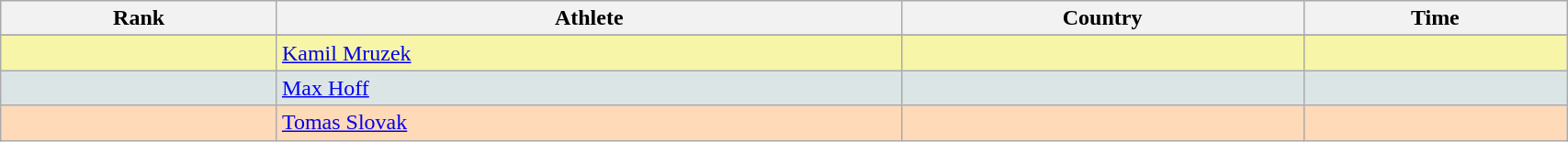<table class="wikitable" width=90% style="font-size:100%; text-align:left;">
<tr bgcolor="#EFEFEF">
<th>Rank</th>
<th>Athlete</th>
<th>Country</th>
<th>Time</th>
</tr>
<tr>
</tr>
<tr bgcolor="#F7F6A8">
<td align=center></td>
<td><a href='#'>Kamil Mruzek</a></td>
<td></td>
<td align="right"></td>
</tr>
<tr bgcolor="#DCE5E5">
<td align=center></td>
<td><a href='#'>Max Hoff</a></td>
<td></td>
<td align="right"></td>
</tr>
<tr bgcolor="#FFDAB9">
<td align=center></td>
<td><a href='#'>Tomas Slovak</a></td>
<td></td>
<td align="right"></td>
</tr>
</table>
